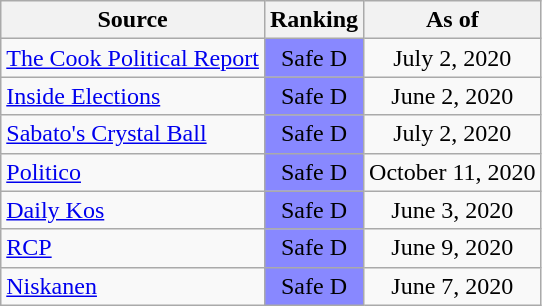<table class="wikitable" style="text-align:center">
<tr>
<th>Source</th>
<th>Ranking</th>
<th>As of</th>
</tr>
<tr>
<td align=left><a href='#'>The Cook Political Report</a></td>
<td style="background:#88f" data-sort-value=-4>Safe D</td>
<td>July 2, 2020</td>
</tr>
<tr>
<td align=left><a href='#'>Inside Elections</a></td>
<td style="background:#88f" data-sort-value=-4>Safe D</td>
<td>June 2, 2020</td>
</tr>
<tr>
<td align=left><a href='#'>Sabato's Crystal Ball</a></td>
<td style="background:#88f" data-sort-value=-4>Safe D</td>
<td>July 2, 2020</td>
</tr>
<tr>
<td align="left"><a href='#'>Politico</a></td>
<td style="background:#88f" data-sort-value=-4>Safe D</td>
<td>October 11, 2020</td>
</tr>
<tr>
<td align="left"><a href='#'>Daily Kos</a></td>
<td style="background:#88f" data-sort-value=-4>Safe D</td>
<td>June 3, 2020</td>
</tr>
<tr>
<td align="left"><a href='#'>RCP</a></td>
<td style="background:#88f" data-sort-value=-4>Safe D</td>
<td>June 9, 2020</td>
</tr>
<tr>
<td align="left"><a href='#'>Niskanen</a></td>
<td style="background:#88f" data-sort-value=-4>Safe D</td>
<td>June 7, 2020</td>
</tr>
</table>
